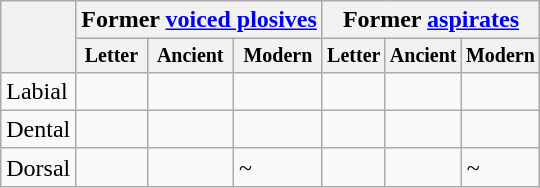<table class="wikitable">
<tr>
<th rowspan="2"> </th>
<th colspan="3">Former <a href='#'>voiced plosives</a></th>
<th colspan="3">Former <a href='#'>aspirates</a></th>
</tr>
<tr style="font-size: smaller;">
<th>Letter</th>
<th>Ancient</th>
<th>Modern</th>
<th>Letter</th>
<th>Ancient</th>
<th>Modern</th>
</tr>
<tr>
<td>Labial</td>
<td></td>
<td></td>
<td></td>
<td></td>
<td></td>
<td></td>
</tr>
<tr>
<td>Dental</td>
<td></td>
<td></td>
<td></td>
<td></td>
<td></td>
<td></td>
</tr>
<tr>
<td>Dorsal</td>
<td></td>
<td></td>
<td> ~ </td>
<td></td>
<td></td>
<td> ~ </td>
</tr>
</table>
